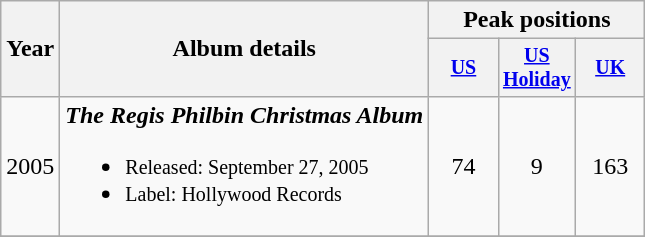<table class="wikitable" style="text-align:center;">
<tr>
<th rowspan="2">Year</th>
<th rowspan="2">Album details</th>
<th colspan="3">Peak positions</th>
</tr>
<tr style="font-size:smaller;">
<th width="40"><a href='#'>US</a></th>
<th width="40"><a href='#'>US Holiday</a></th>
<th width="40"><a href='#'>UK</a></th>
</tr>
<tr>
<td>2005</td>
<td align="left"><strong><em>The Regis Philbin Christmas Album</em></strong><br><ul><li><small>Released: September 27, 2005</small></li><li><small>Label: Hollywood Records</small></li></ul></td>
<td>74</td>
<td>9</td>
<td>163</td>
</tr>
<tr>
</tr>
</table>
